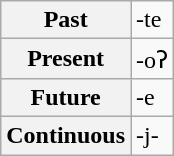<table class="wikitable">
<tr>
<th>Past</th>
<td>-te</td>
</tr>
<tr>
<th>Present</th>
<td>-oʔ</td>
</tr>
<tr>
<th>Future</th>
<td>-e</td>
</tr>
<tr>
<th>Continuous</th>
<td>-j-</td>
</tr>
</table>
